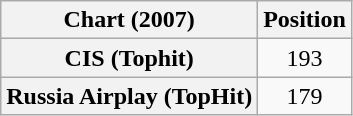<table class="wikitable plainrowheaders" style="text-align:center;">
<tr>
<th scope="col">Chart (2007)</th>
<th scope="col">Position</th>
</tr>
<tr>
<th scope="row">CIS (Tophit)</th>
<td>193</td>
</tr>
<tr>
<th scope="row">Russia Airplay (TopHit)</th>
<td>179</td>
</tr>
</table>
